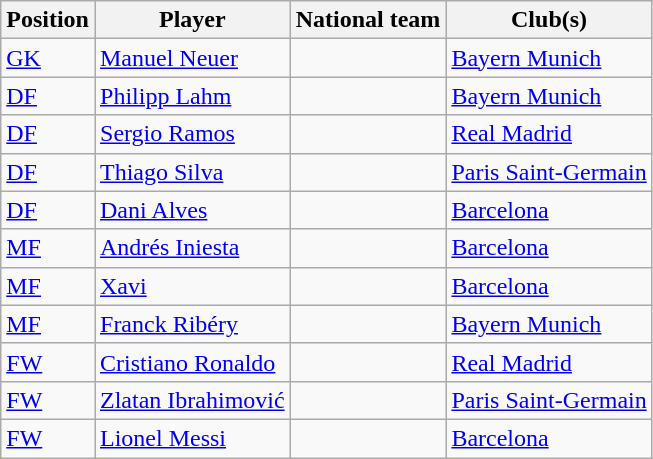<table class="wikitable">
<tr>
<th>Position</th>
<th>Player</th>
<th>National team</th>
<th>Club(s)</th>
</tr>
<tr>
<td><a href='#'>GK</a></td>
<td><a href='#'>Manuel Neuer</a></td>
<td></td>
<td> <a href='#'>Bayern Munich</a></td>
</tr>
<tr>
<td><a href='#'>DF</a></td>
<td><a href='#'>Philipp Lahm</a></td>
<td></td>
<td> <a href='#'>Bayern Munich</a></td>
</tr>
<tr>
<td><a href='#'>DF</a></td>
<td><a href='#'>Sergio Ramos</a></td>
<td></td>
<td> <a href='#'>Real Madrid</a></td>
</tr>
<tr>
<td><a href='#'>DF</a></td>
<td><a href='#'>Thiago Silva</a></td>
<td></td>
<td> <a href='#'>Paris Saint-Germain</a></td>
</tr>
<tr>
<td><a href='#'>DF</a></td>
<td><a href='#'>Dani Alves</a></td>
<td></td>
<td> <a href='#'>Barcelona</a></td>
</tr>
<tr>
<td><a href='#'>MF</a></td>
<td><a href='#'>Andrés Iniesta</a></td>
<td></td>
<td> <a href='#'>Barcelona</a></td>
</tr>
<tr>
<td><a href='#'>MF</a></td>
<td><a href='#'>Xavi</a></td>
<td></td>
<td> <a href='#'>Barcelona</a></td>
</tr>
<tr>
<td><a href='#'>MF</a></td>
<td><a href='#'>Franck Ribéry</a></td>
<td></td>
<td> <a href='#'>Bayern Munich</a></td>
</tr>
<tr>
<td><a href='#'>FW</a></td>
<td><a href='#'>Cristiano Ronaldo</a></td>
<td></td>
<td> <a href='#'>Real Madrid</a></td>
</tr>
<tr>
<td><a href='#'>FW</a></td>
<td><a href='#'>Zlatan Ibrahimović</a></td>
<td></td>
<td> <a href='#'>Paris Saint-Germain</a></td>
</tr>
<tr>
<td><a href='#'>FW</a></td>
<td><a href='#'>Lionel Messi</a></td>
<td></td>
<td> <a href='#'>Barcelona</a></td>
</tr>
</table>
